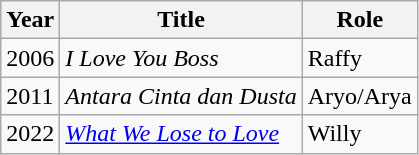<table class="wikitable">
<tr>
<th>Year</th>
<th>Title</th>
<th>Role</th>
</tr>
<tr>
<td>2006</td>
<td><em>I Love You Boss</em></td>
<td>Raffy</td>
</tr>
<tr>
<td>2011</td>
<td><em>Antara Cinta dan Dusta</em></td>
<td>Aryo/Arya</td>
</tr>
<tr>
<td>2022</td>
<td><em><a href='#'>What We Lose to Love</a></em></td>
<td>Willy</td>
</tr>
</table>
